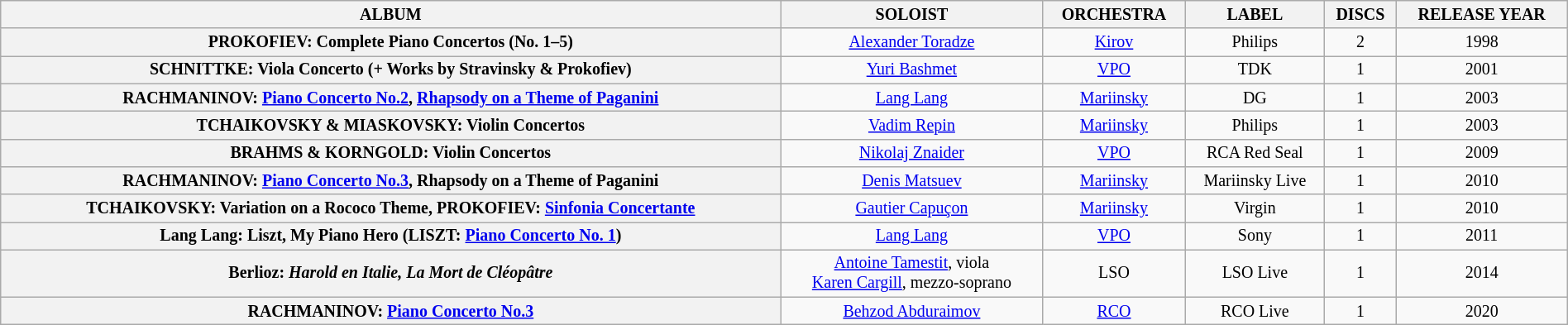<table class="sortable wikitable" style="font-size: smaller; text-align: center; width: 100%;">
<tr>
<th>ALBUM</th>
<th>SOLOIST</th>
<th>ORCHESTRA</th>
<th>LABEL</th>
<th>DISCS</th>
<th>RELEASE YEAR</th>
</tr>
<tr>
<th>PROKOFIEV: Complete Piano Concertos (No. 1–5)</th>
<td><a href='#'>Alexander Toradze</a></td>
<td><a href='#'>Kirov</a></td>
<td>Philips</td>
<td>2</td>
<td>1998</td>
</tr>
<tr>
<th>SCHNITTKE: Viola Concerto (+ Works by Stravinsky & Prokofiev)</th>
<td><a href='#'>Yuri Bashmet</a></td>
<td><a href='#'>VPO</a></td>
<td>TDK</td>
<td>1</td>
<td>2001</td>
</tr>
<tr>
<th>RACHMANINOV: <a href='#'>Piano Concerto No.2</a>, <a href='#'>Rhapsody on a Theme of Paganini</a></th>
<td><a href='#'>Lang Lang</a></td>
<td><a href='#'>Mariinsky</a></td>
<td>DG</td>
<td>1</td>
<td>2003</td>
</tr>
<tr>
<th>TCHAIKOVSKY & MIASKOVSKY: Violin Concertos</th>
<td><a href='#'>Vadim Repin</a></td>
<td><a href='#'>Mariinsky</a></td>
<td>Philips</td>
<td>1</td>
<td>2003</td>
</tr>
<tr>
<th>BRAHMS & KORNGOLD: Violin Concertos</th>
<td><a href='#'>Nikolaj Znaider</a></td>
<td><a href='#'>VPO</a></td>
<td>RCA Red Seal</td>
<td>1</td>
<td>2009</td>
</tr>
<tr>
<th>RACHMANINOV: <a href='#'>Piano Concerto No.3</a>, Rhapsody on a Theme of Paganini</th>
<td><a href='#'>Denis Matsuev</a></td>
<td><a href='#'>Mariinsky</a></td>
<td>Mariinsky Live</td>
<td>1</td>
<td>2010</td>
</tr>
<tr>
<th>TCHAIKOVSKY: Variation on a Rococo Theme, PROKOFIEV: <a href='#'>Sinfonia Concertante</a></th>
<td><a href='#'>Gautier Capuçon</a></td>
<td><a href='#'>Mariinsky</a></td>
<td>Virgin</td>
<td>1</td>
<td>2010</td>
</tr>
<tr>
<th>Lang Lang: Liszt, My Piano Hero (LISZT: <a href='#'>Piano Concerto No. 1</a>)</th>
<td><a href='#'>Lang Lang</a></td>
<td><a href='#'>VPO</a></td>
<td>Sony</td>
<td>1</td>
<td>2011</td>
</tr>
<tr>
<th>Berlioz: <em>Harold en Italie, La Mort de Cléopâtre</em></th>
<td><a href='#'>Antoine Tamestit</a>, viola<br><a href='#'>Karen Cargill</a>, mezzo-soprano</td>
<td>LSO</td>
<td>LSO Live</td>
<td>1</td>
<td>2014</td>
</tr>
<tr>
<th>RACHMANINOV: <a href='#'>Piano Concerto No.3</a></th>
<td><a href='#'>Behzod Abduraimov</a></td>
<td><a href='#'>RCO</a></td>
<td>RCO Live</td>
<td>1</td>
<td>2020</td>
</tr>
</table>
